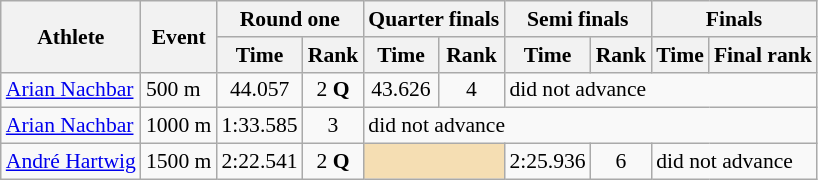<table class="wikitable" style="font-size:90%">
<tr>
<th rowspan="2">Athlete</th>
<th rowspan="2">Event</th>
<th colspan="2">Round one</th>
<th colspan="2">Quarter finals</th>
<th colspan="2">Semi finals</th>
<th colspan="2">Finals</th>
</tr>
<tr>
<th>Time</th>
<th>Rank</th>
<th>Time</th>
<th>Rank</th>
<th>Time</th>
<th>Rank</th>
<th>Time</th>
<th>Final rank</th>
</tr>
<tr>
<td><a href='#'>Arian Nachbar</a></td>
<td>500 m</td>
<td align="center">44.057</td>
<td align="center">2 <strong>Q</strong></td>
<td align="center">43.626</td>
<td align="center">4</td>
<td colspan="4">did not advance</td>
</tr>
<tr>
<td><a href='#'>Arian Nachbar</a></td>
<td>1000 m</td>
<td align="center">1:33.585</td>
<td align="center">3</td>
<td colspan="6">did not advance</td>
</tr>
<tr>
<td><a href='#'>André Hartwig</a></td>
<td>1500 m</td>
<td align="center">2:22.541</td>
<td align="center">2 <strong>Q</strong></td>
<td colspan="2" bgcolor="wheat"></td>
<td align="center">2:25.936</td>
<td align="center">6</td>
<td colspan="2">did not advance</td>
</tr>
</table>
